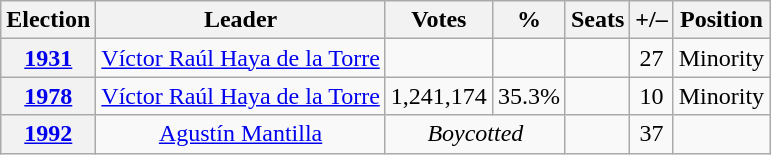<table class=wikitable style=text-align:center>
<tr>
<th>Election</th>
<th>Leader</th>
<th><strong>Votes</strong></th>
<th><strong>%</strong></th>
<th><strong>Seats</strong></th>
<th>+/–</th>
<th>Position</th>
</tr>
<tr>
<th><a href='#'>1931</a></th>
<td><a href='#'>Víctor Raúl Haya de la Torre</a></td>
<td></td>
<td></td>
<td></td>
<td> 27</td>
<td>Minority</td>
</tr>
<tr>
<th><a href='#'>1978</a></th>
<td><a href='#'>Víctor Raúl Haya de la Torre</a></td>
<td>1,241,174</td>
<td>35.3%</td>
<td></td>
<td> 10</td>
<td>Minority</td>
</tr>
<tr>
<th><a href='#'>1992</a></th>
<td><a href='#'>Agustín Mantilla</a></td>
<td align=center colspan=2><em>Boycotted</em></td>
<td></td>
<td> 37</td>
<td></td>
</tr>
</table>
